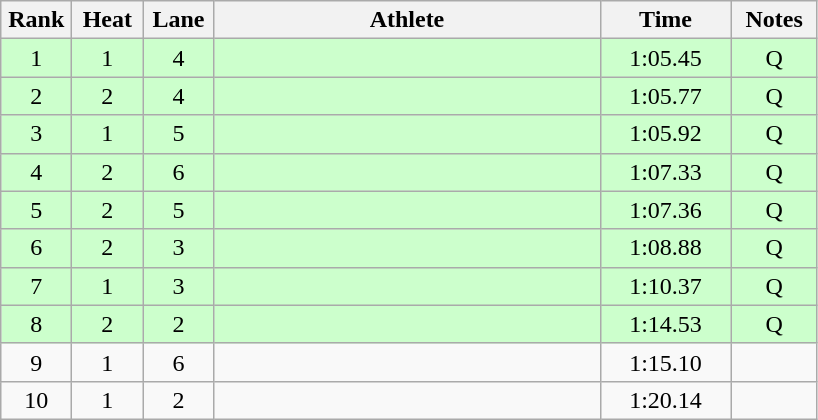<table class="wikitable" style="text-align:center">
<tr>
<th width=40>Rank</th>
<th width=40>Heat</th>
<th width=40>Lane</th>
<th width=250>Athlete</th>
<th width=80>Time</th>
<th width=50>Notes</th>
</tr>
<tr bgcolor=ccffcc>
<td>1</td>
<td>1</td>
<td>4</td>
<td align=left></td>
<td>1:05.45</td>
<td>Q</td>
</tr>
<tr bgcolor=ccffcc>
<td>2</td>
<td>2</td>
<td>4</td>
<td align=left></td>
<td>1:05.77</td>
<td>Q</td>
</tr>
<tr bgcolor=ccffcc>
<td>3</td>
<td>1</td>
<td>5</td>
<td align=left></td>
<td>1:05.92</td>
<td>Q</td>
</tr>
<tr bgcolor=ccffcc>
<td>4</td>
<td>2</td>
<td>6</td>
<td align=left></td>
<td>1:07.33</td>
<td>Q</td>
</tr>
<tr bgcolor=ccffcc>
<td>5</td>
<td>2</td>
<td>5</td>
<td align=left></td>
<td>1:07.36</td>
<td>Q</td>
</tr>
<tr bgcolor=ccffcc>
<td>6</td>
<td>2</td>
<td>3</td>
<td align=left></td>
<td>1:08.88</td>
<td>Q</td>
</tr>
<tr bgcolor=ccffcc>
<td>7</td>
<td>1</td>
<td>3</td>
<td align=left></td>
<td>1:10.37</td>
<td>Q</td>
</tr>
<tr bgcolor=ccffcc>
<td>8</td>
<td>2</td>
<td>2</td>
<td align=left></td>
<td>1:14.53</td>
<td>Q</td>
</tr>
<tr>
<td>9</td>
<td>1</td>
<td>6</td>
<td align=left></td>
<td>1:15.10</td>
<td></td>
</tr>
<tr>
<td>10</td>
<td>1</td>
<td>2</td>
<td align=left></td>
<td>1:20.14</td>
<td></td>
</tr>
</table>
